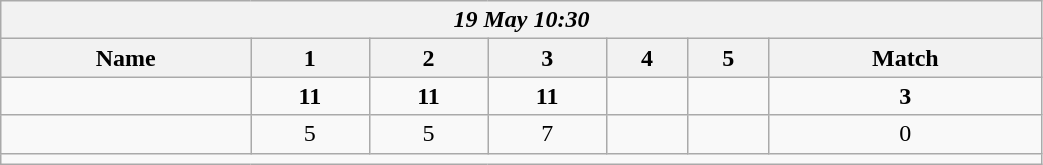<table class=wikitable style="text-align:center; width: 55%">
<tr>
<th colspan=17><em>19 May 10:30</em></th>
</tr>
<tr>
<th>Name</th>
<th>1</th>
<th>2</th>
<th>3</th>
<th>4</th>
<th>5</th>
<th>Match</th>
</tr>
<tr>
<td style="text-align:left;"><strong></strong></td>
<td><strong>11</strong></td>
<td><strong>11</strong></td>
<td><strong>11</strong></td>
<td></td>
<td></td>
<td><strong>3</strong></td>
</tr>
<tr>
<td style="text-align:left;"></td>
<td>5</td>
<td>5</td>
<td>7</td>
<td></td>
<td></td>
<td>0</td>
</tr>
<tr>
<td colspan=17></td>
</tr>
</table>
